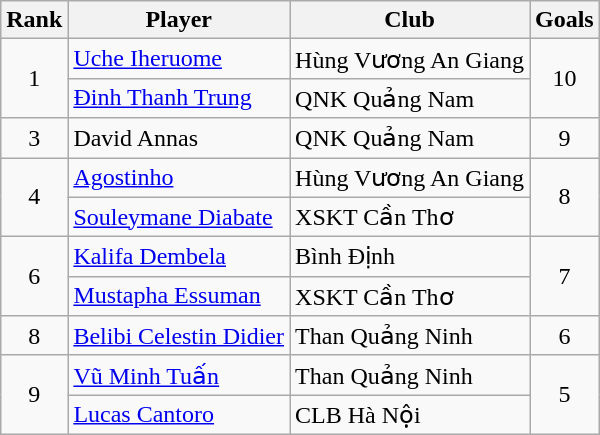<table class="wikitable" style="text-align:center">
<tr>
<th>Rank</th>
<th>Player</th>
<th>Club</th>
<th>Goals</th>
</tr>
<tr>
<td rowspan=2>1</td>
<td align="left"> <a href='#'>Uche Iheruome</a></td>
<td align="left">Hùng Vương An Giang</td>
<td rowspan=2>10</td>
</tr>
<tr>
<td align="left"> <a href='#'>Đinh Thanh Trung</a></td>
<td align="left">QNK Quảng Nam</td>
</tr>
<tr>
<td>3</td>
<td align="left"> David Annas</td>
<td align="left">QNK Quảng Nam</td>
<td>9</td>
</tr>
<tr>
<td rowspan=2>4</td>
<td align="left"> <a href='#'>Agostinho</a></td>
<td align="left">Hùng Vương An Giang</td>
<td rowspan=2>8</td>
</tr>
<tr>
<td align="left"> <a href='#'>Souleymane Diabate</a></td>
<td align="left">XSKT Cần Thơ</td>
</tr>
<tr>
<td rowspan=2>6</td>
<td align="left"> <a href='#'>Kalifa Dembela</a></td>
<td align="left">Bình Định</td>
<td rowspan=2>7</td>
</tr>
<tr>
<td align="left"> <a href='#'>Mustapha Essuman</a></td>
<td align="left">XSKT Cần Thơ</td>
</tr>
<tr>
<td>8</td>
<td align="left"> <a href='#'>Belibi Celestin Didier</a></td>
<td align="left">Than Quảng Ninh</td>
<td>6</td>
</tr>
<tr>
<td rowspan=2>9</td>
<td align="left"> <a href='#'>Vũ Minh Tuấn</a></td>
<td align="left">Than Quảng Ninh</td>
<td rowspan=2>5</td>
</tr>
<tr>
<td align="left"> <a href='#'>Lucas Cantoro</a></td>
<td align="left">CLB Hà Nội</td>
</tr>
</table>
